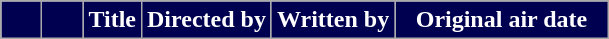<table class=wikitable style="background:#FFFFFF">
<tr>
<th style="background:#000050; color:white; width:20px"></th>
<th style="background:#000050; color:white; width:20px"></th>
<th style="background:#000050; color:white">Title</th>
<th style="background:#000050; color:white">Directed by</th>
<th style="background:#000050; color:white">Written by</th>
<th style="background:#000050; color:white; width:135px">Original air date<br>













</th>
</tr>
</table>
